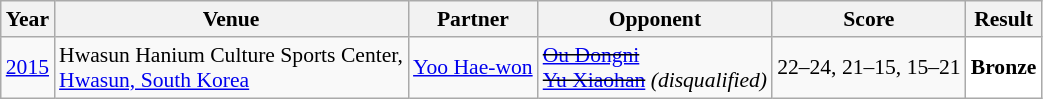<table class="sortable wikitable" style="font-size: 90%;">
<tr>
<th>Year</th>
<th>Venue</th>
<th>Partner</th>
<th>Opponent</th>
<th>Score</th>
<th>Result</th>
</tr>
<tr>
<td align="center"><a href='#'>2015</a></td>
<td align="left">Hwasun Hanium Culture Sports Center,<br><a href='#'>Hwasun, South Korea</a></td>
<td align="left"> <a href='#'>Yoo Hae-won</a></td>
<td align="left"><s> <a href='#'>Ou Dongni</a> <br>  <a href='#'>Yu Xiaohan</a></s> <em>(disqualified)</em></td>
<td align="left">22–24, 21–15, 15–21</td>
<td style="text-align:left; background:white"> <strong>Bronze</strong></td>
</tr>
</table>
